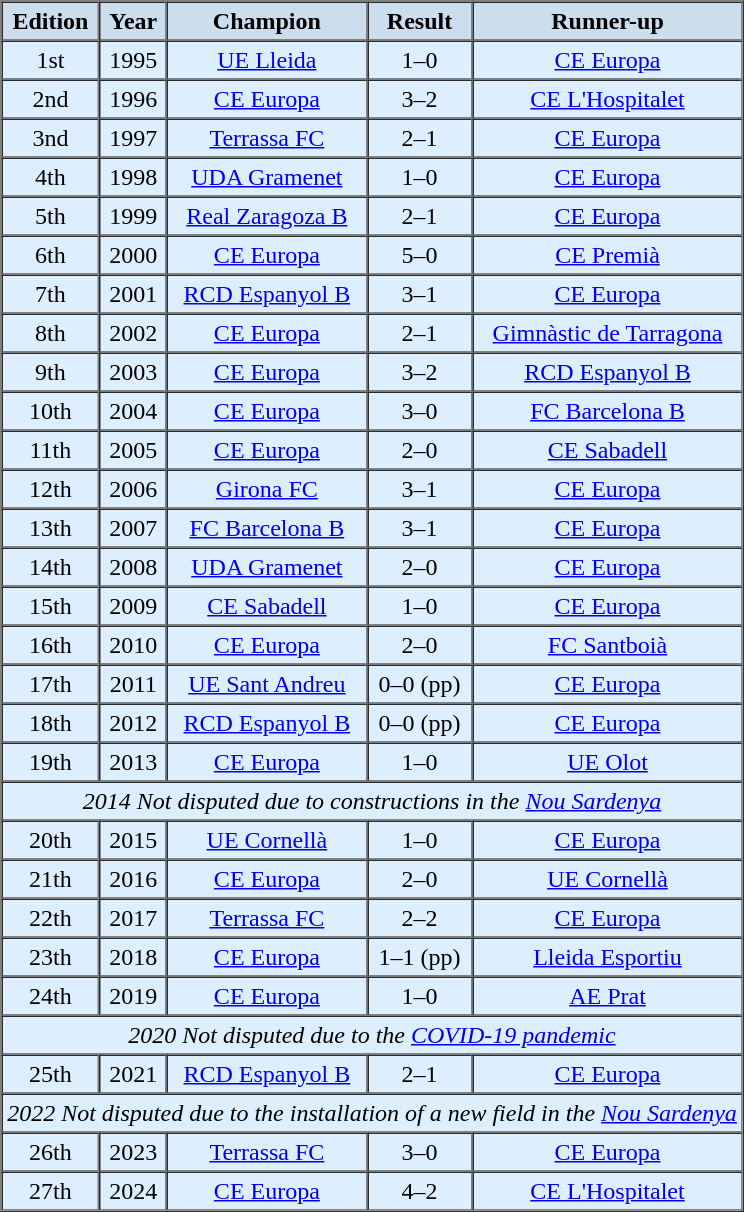<table border=1 cellpadding=3 cellspacing=0 style="margin:1em auto;">
<tr>
<th style="background:#CCDDEE;">Edition</th>
<th style="background:#CCDDEE;">Year</th>
<th style="background:#CCDDEE;">Champion</th>
<th style="background:#CCDDEE;">Result</th>
<th style="background:#CCDDEE;">Runner-up</th>
</tr>
<tr align=center bgcolor="#ddeeff">
<td>1st</td>
<td>1995</td>
<td><a href='#'>UE Lleida</a></td>
<td>1–0</td>
<td><a href='#'>CE Europa</a></td>
</tr>
<tr align=center bgcolor="#ddeeff">
<td>2nd</td>
<td>1996</td>
<td><a href='#'>CE Europa</a></td>
<td>3–2</td>
<td><a href='#'>CE L'Hospitalet</a></td>
</tr>
<tr align=center bgcolor="#ddeeff">
<td>3nd</td>
<td>1997</td>
<td><a href='#'>Terrassa FC</a></td>
<td>2–1</td>
<td><a href='#'>CE Europa</a></td>
</tr>
<tr align=center bgcolor="#ddeeff">
<td>4th</td>
<td>1998</td>
<td><a href='#'>UDA Gramenet</a></td>
<td>1–0</td>
<td><a href='#'>CE Europa</a></td>
</tr>
<tr align=center bgcolor="#ddeeff">
<td>5th</td>
<td>1999</td>
<td><a href='#'>Real Zaragoza B</a></td>
<td>2–1</td>
<td><a href='#'>CE Europa</a></td>
</tr>
<tr align=center bgcolor="#ddeeff">
<td>6th</td>
<td>2000</td>
<td><a href='#'>CE Europa</a></td>
<td>5–0</td>
<td><a href='#'>CE Premià</a></td>
</tr>
<tr align=center bgcolor="#ddeeff">
<td>7th</td>
<td>2001</td>
<td><a href='#'>RCD Espanyol B</a></td>
<td>3–1</td>
<td><a href='#'>CE Europa</a></td>
</tr>
<tr align=center bgcolor="#ddeeff">
<td>8th</td>
<td>2002</td>
<td><a href='#'>CE Europa</a></td>
<td>2–1</td>
<td><a href='#'>Gimnàstic de Tarragona</a></td>
</tr>
<tr align=center bgcolor="#ddeeff">
<td>9th</td>
<td>2003</td>
<td><a href='#'>CE Europa</a></td>
<td>3–2</td>
<td><a href='#'>RCD Espanyol B</a></td>
</tr>
<tr align=center bgcolor="#ddeeff">
<td>10th</td>
<td>2004</td>
<td><a href='#'>CE Europa</a></td>
<td>3–0</td>
<td><a href='#'>FC Barcelona B</a></td>
</tr>
<tr align=center bgcolor="#ddeeff">
<td>11th</td>
<td>2005</td>
<td><a href='#'>CE Europa</a></td>
<td>2–0</td>
<td><a href='#'>CE Sabadell</a></td>
</tr>
<tr align=center bgcolor="#ddeeff">
<td>12th</td>
<td>2006</td>
<td><a href='#'>Girona FC</a></td>
<td>3–1</td>
<td><a href='#'>CE Europa</a></td>
</tr>
<tr align=center bgcolor="#ddeeff">
<td>13th</td>
<td>2007</td>
<td><a href='#'>FC Barcelona B</a></td>
<td>3–1</td>
<td><a href='#'>CE Europa</a></td>
</tr>
<tr align=center bgcolor="#ddeeff">
<td>14th</td>
<td>2008</td>
<td><a href='#'>UDA Gramenet</a></td>
<td>2–0</td>
<td><a href='#'>CE Europa</a></td>
</tr>
<tr align=center bgcolor="#ddeeff">
<td>15th</td>
<td>2009</td>
<td><a href='#'>CE Sabadell</a></td>
<td>1–0</td>
<td><a href='#'>CE Europa</a></td>
</tr>
<tr align=center bgcolor="#ddeeff">
<td>16th</td>
<td>2010</td>
<td><a href='#'>CE Europa</a></td>
<td>2–0</td>
<td><a href='#'>FC Santboià</a></td>
</tr>
<tr align=center bgcolor="#ddeeff">
<td>17th</td>
<td>2011</td>
<td><a href='#'>UE Sant Andreu</a></td>
<td>0–0 (pp)</td>
<td><a href='#'>CE Europa</a></td>
</tr>
<tr align=center bgcolor="#ddeeff">
<td>18th</td>
<td>2012</td>
<td><a href='#'>RCD Espanyol B</a></td>
<td>0–0 (pp)</td>
<td><a href='#'>CE Europa</a></td>
</tr>
<tr align=center bgcolor="#ddeeff">
<td>19th</td>
<td>2013</td>
<td><a href='#'>CE Europa</a></td>
<td>1–0</td>
<td><a href='#'>UE Olot</a></td>
</tr>
<tr align=center bgcolor="#ddeeff">
<td colspan=5><em>2014 Not disputed due to constructions in the <a href='#'>Nou Sardenya</a></em></td>
</tr>
<tr align=center bgcolor="#ddeeff">
<td>20th</td>
<td>2015</td>
<td><a href='#'>UE Cornellà</a></td>
<td>1–0</td>
<td><a href='#'>CE Europa</a></td>
</tr>
<tr align=center bgcolor="#ddeeff">
<td>21th</td>
<td>2016</td>
<td><a href='#'>CE Europa</a></td>
<td>2–0</td>
<td><a href='#'>UE Cornellà</a></td>
</tr>
<tr align=center bgcolor="#ddeeff">
<td>22th</td>
<td>2017</td>
<td><a href='#'>Terrassa FC</a></td>
<td>2–2</td>
<td><a href='#'>CE Europa</a></td>
</tr>
<tr align=center bgcolor="#ddeeff">
<td>23th</td>
<td>2018</td>
<td><a href='#'>CE Europa</a></td>
<td>1–1 (pp)</td>
<td><a href='#'>Lleida Esportiu</a></td>
</tr>
<tr align=center bgcolor="#ddeeff">
<td>24th</td>
<td>2019</td>
<td><a href='#'>CE Europa</a></td>
<td>1–0</td>
<td><a href='#'>AE Prat</a></td>
</tr>
<tr align=center bgcolor="#ddeeff">
<td colspan=5><em>2020 Not disputed due to the <a href='#'>COVID-19 pandemic</a></em></td>
</tr>
<tr align=center bgcolor="#ddeeff">
<td>25th</td>
<td>2021</td>
<td><a href='#'>RCD Espanyol B</a></td>
<td>2–1</td>
<td><a href='#'>CE Europa</a></td>
</tr>
<tr align=center bgcolor="#ddeeff">
<td colspan=5><em>2022 Not disputed due to the installation of a new field in the <a href='#'>Nou Sardenya</a></em></td>
</tr>
<tr align=center bgcolor="#ddeeff">
<td>26th</td>
<td>2023</td>
<td><a href='#'>Terrassa FC</a></td>
<td>3–0</td>
<td><a href='#'>CE Europa</a></td>
</tr>
<tr align=center bgcolor="#ddeeff">
<td>27th</td>
<td>2024</td>
<td><a href='#'>CE Europa</a></td>
<td>4–2</td>
<td><a href='#'>CE L'Hospitalet</a></td>
</tr>
</table>
